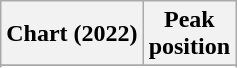<table class="wikitable sortable plainrowheaders" style="text-align:center">
<tr>
<th scope="col">Chart (2022)</th>
<th scope="col">Peak<br>position</th>
</tr>
<tr>
</tr>
<tr>
</tr>
</table>
